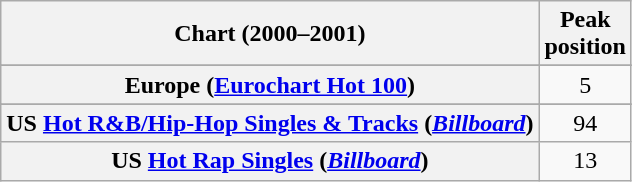<table class="wikitable sortable plainrowheaders" style="text-align:center">
<tr>
<th>Chart (2000–2001)</th>
<th>Peak<br>position</th>
</tr>
<tr>
</tr>
<tr>
</tr>
<tr>
</tr>
<tr>
</tr>
<tr>
<th scope="row">Europe (<a href='#'>Eurochart Hot 100</a>)</th>
<td>5</td>
</tr>
<tr>
</tr>
<tr>
</tr>
<tr>
</tr>
<tr>
</tr>
<tr>
</tr>
<tr>
</tr>
<tr>
</tr>
<tr>
</tr>
<tr>
</tr>
<tr>
</tr>
<tr>
</tr>
<tr>
</tr>
<tr>
</tr>
<tr>
</tr>
<tr>
<th scope="row">US <a href='#'>Hot R&B/Hip-Hop Singles & Tracks</a> (<em><a href='#'>Billboard</a></em>)</th>
<td>94</td>
</tr>
<tr>
<th scope="row">US <a href='#'>Hot Rap Singles</a> (<em><a href='#'>Billboard</a></em>)</th>
<td>13</td>
</tr>
</table>
